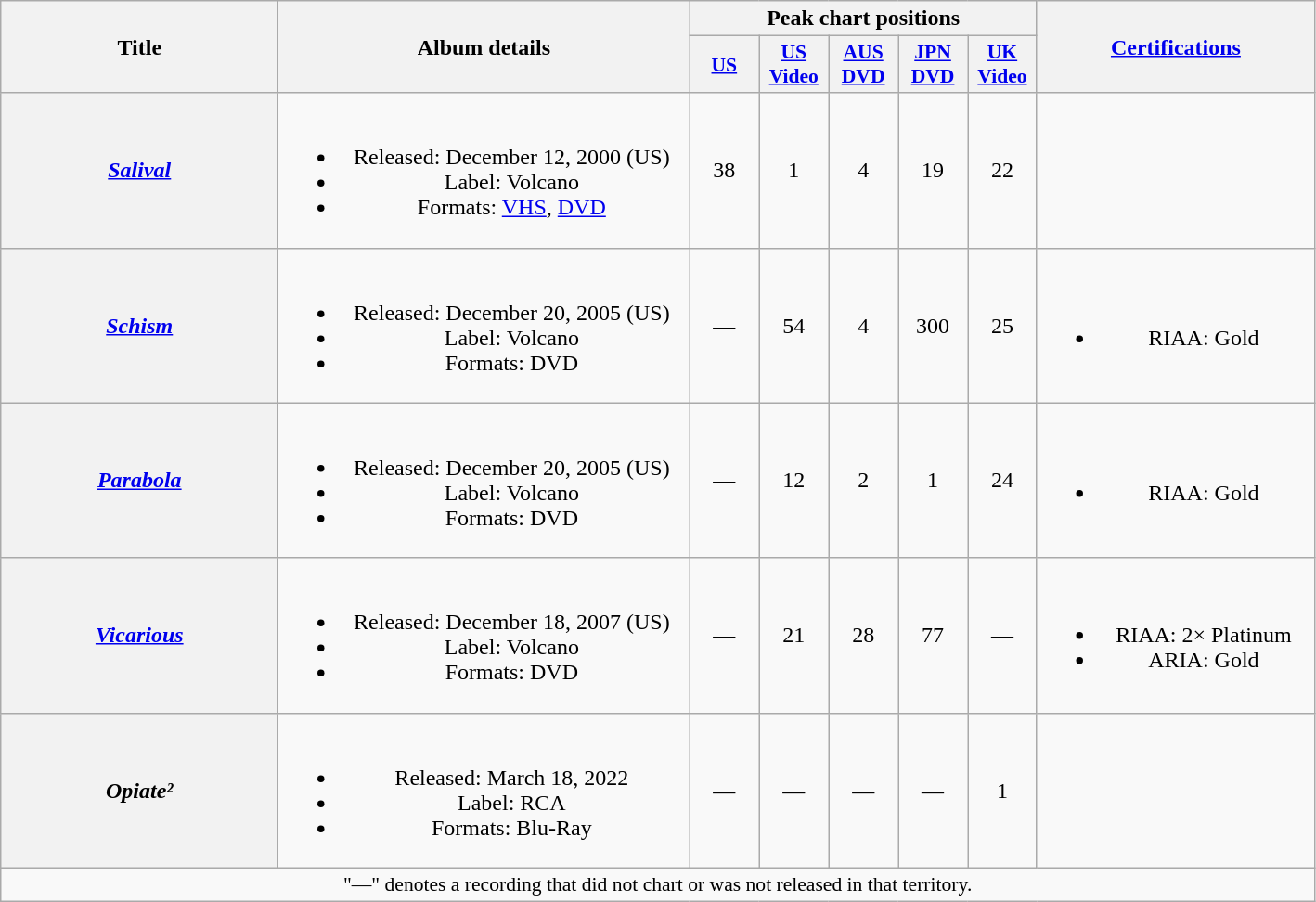<table class="wikitable plainrowheaders" style="text-align:center;">
<tr>
<th scope="col" rowspan="2" style="width:12em;">Title</th>
<th scope="col" rowspan="2" style="width:18em;">Album details</th>
<th scope="col" colspan="5">Peak chart positions</th>
<th scope="col" rowspan="2" style="width:12em;"><a href='#'>Certifications</a></th>
</tr>
<tr>
<th scope="col" style="width:3em;font-size:90%;"><a href='#'>US</a><br></th>
<th scope="col" style="width:3em;font-size:90%;"><a href='#'>US<br>Video</a><br></th>
<th scope="col" style="width:3em;font-size:90%;"><a href='#'>AUS<br>DVD</a><br></th>
<th scope="col" style="width:3em;font-size:90%;"><a href='#'>JPN<br>DVD</a><br></th>
<th scope="col" style="width:3em;font-size:90%;"><a href='#'>UK<br>Video</a><br></th>
</tr>
<tr>
<th scope="row"><em><a href='#'>Salival</a></em></th>
<td><br><ul><li>Released: December 12, 2000 <span>(US)</span></li><li>Label: Volcano</li><li>Formats: <a href='#'>VHS</a>, <a href='#'>DVD</a></li></ul></td>
<td>38</td>
<td>1</td>
<td>4</td>
<td>19</td>
<td>22</td>
<td></td>
</tr>
<tr>
<th scope="row"><em><a href='#'>Schism</a></em></th>
<td><br><ul><li>Released: December 20, 2005 <span>(US)</span></li><li>Label: Volcano</li><li>Formats: DVD</li></ul></td>
<td>—</td>
<td>54</td>
<td>4</td>
<td>300</td>
<td>25</td>
<td><br><ul><li>RIAA: Gold</li></ul></td>
</tr>
<tr>
<th scope="row"><em><a href='#'>Parabola</a></em></th>
<td><br><ul><li>Released: December 20, 2005 <span>(US)</span></li><li>Label: Volcano</li><li>Formats: DVD</li></ul></td>
<td>—</td>
<td>12</td>
<td>2</td>
<td>1</td>
<td>24</td>
<td><br><ul><li>RIAA: Gold</li></ul></td>
</tr>
<tr>
<th scope="row"><em><a href='#'>Vicarious</a></em></th>
<td><br><ul><li>Released: December 18, 2007 <span>(US)</span></li><li>Label: Volcano</li><li>Formats: DVD</li></ul></td>
<td>—</td>
<td>21</td>
<td>28</td>
<td>77</td>
<td>—</td>
<td><br><ul><li>RIAA: 2× Platinum</li><li>ARIA: Gold</li></ul></td>
</tr>
<tr>
<th scope="row"><em>Opiate²</em></th>
<td><br><ul><li>Released: March 18, 2022</li><li>Label: RCA</li><li>Formats: Blu-Ray</li></ul></td>
<td>—</td>
<td>—</td>
<td>—</td>
<td>—</td>
<td>1</td>
<td></td>
</tr>
<tr>
<td colspan="8" style="font-size:90%">"—" denotes a recording that did not chart or was not released in that territory.</td>
</tr>
</table>
